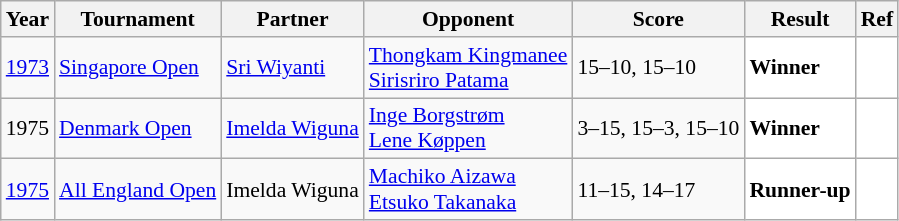<table class="sortable wikitable" style="font-size: 90%;">
<tr>
<th>Year</th>
<th>Tournament</th>
<th>Partner</th>
<th>Opponent</th>
<th>Score</th>
<th>Result</th>
<th>Ref</th>
</tr>
<tr>
<td align="center"><a href='#'>1973</a></td>
<td align="left"><a href='#'>Singapore Open</a></td>
<td align="left"> <a href='#'>Sri Wiyanti</a></td>
<td align="left"> <a href='#'>Thongkam Kingmanee</a><br> <a href='#'>Sirisriro Patama</a></td>
<td align="left">15–10, 15–10</td>
<td style="text-align:left; background:white"> <strong>Winner</strong></td>
<td style="text-align:center; background:white"></td>
</tr>
<tr>
<td align="center">1975</td>
<td align="left"><a href='#'>Denmark Open</a></td>
<td align="left"> <a href='#'>Imelda Wiguna</a></td>
<td align="left"> <a href='#'>Inge Borgstrøm</a><br> <a href='#'>Lene Køppen</a></td>
<td align="left">3–15, 15–3, 15–10</td>
<td style="text-align:left; background:white"> <strong>Winner</strong></td>
<td style="text-align:center; background:white"></td>
</tr>
<tr>
<td align="center"><a href='#'>1975</a></td>
<td align="left"><a href='#'>All England Open</a></td>
<td align="left"> Imelda Wiguna</td>
<td align="left"> <a href='#'>Machiko Aizawa</a><br> <a href='#'>Etsuko Takanaka</a></td>
<td align="left">11–15, 14–17</td>
<td style="text-align:left; background:white"> <strong>Runner-up</strong></td>
<td style="text-align:center; background:white"></td>
</tr>
</table>
